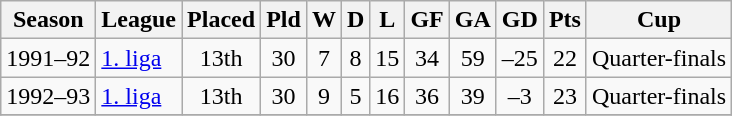<table class="wikitable sortable">
<tr>
<th>Season</th>
<th>League</th>
<th>Placed</th>
<th>Pld</th>
<th>W</th>
<th>D</th>
<th>L</th>
<th>GF</th>
<th>GA</th>
<th>GD</th>
<th>Pts</th>
<th>Cup</th>
</tr>
<tr>
<td>1991–92</td>
<td><a href='#'>1. liga</a></td>
<td style="text-align:center">13th</td>
<td style="text-align:center">30</td>
<td style="text-align:center">7</td>
<td style="text-align:center">8</td>
<td style="text-align:center">15</td>
<td style="text-align:center">34</td>
<td style="text-align:center">59</td>
<td style="text-align:center">–25</td>
<td style="text-align:center">22</td>
<td style="text-align:center">Quarter-finals</td>
</tr>
<tr>
<td>1992–93</td>
<td><a href='#'>1. liga</a></td>
<td style="text-align:center">13th</td>
<td style="text-align:center">30</td>
<td style="text-align:center">9</td>
<td style="text-align:center">5</td>
<td style="text-align:center">16</td>
<td style="text-align:center">36</td>
<td style="text-align:center">39</td>
<td style="text-align:center">–3</td>
<td style="text-align:center">23</td>
<td style="text-align:center">Quarter-finals</td>
</tr>
<tr>
</tr>
</table>
